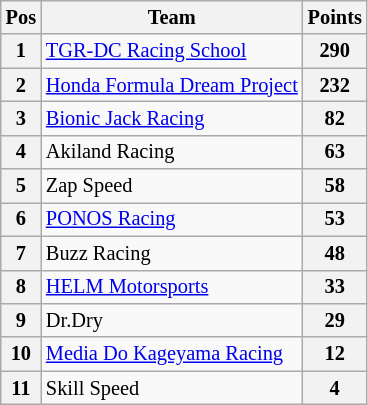<table class="wikitable" style="font-size: 85%;">
<tr>
<th>Pos</th>
<th>Team</th>
<th>Points</th>
</tr>
<tr>
<th>1</th>
<td><a href='#'>TGR-DC Racing School</a></td>
<th>290</th>
</tr>
<tr>
<th>2</th>
<td><a href='#'>Honda Formula Dream Project</a></td>
<th>232</th>
</tr>
<tr>
<th>3</th>
<td><a href='#'>Bionic Jack Racing</a></td>
<th>82</th>
</tr>
<tr>
<th>4</th>
<td>Akiland Racing</td>
<th>63</th>
</tr>
<tr>
<th>5</th>
<td>Zap Speed</td>
<th>58</th>
</tr>
<tr>
<th>6</th>
<td><a href='#'>PONOS Racing</a></td>
<th>53</th>
</tr>
<tr>
<th>7</th>
<td>Buzz Racing</td>
<th>48</th>
</tr>
<tr>
<th>8</th>
<td><a href='#'>HELM Motorsports</a></td>
<th>33</th>
</tr>
<tr>
<th>9</th>
<td>Dr.Dry</td>
<th>29</th>
</tr>
<tr>
<th>10</th>
<td><a href='#'>Media Do Kageyama Racing</a></td>
<th>12</th>
</tr>
<tr>
<th>11</th>
<td>Skill Speed</td>
<th>4</th>
</tr>
</table>
